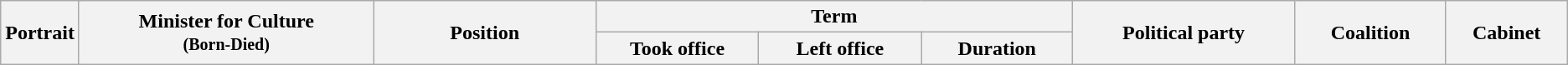<table class="wikitable" style="text-align:center;">
<tr>
<th rowspan=2 colspan=2 width=80px>Portrait</th>
<th rowspan=2 width=20%>Minister for Culture<br><small>(Born-Died)</small></th>
<th rowspan=2 width=15%>Position</th>
<th colspan=3>Term</th>
<th rowspan=2 width=15%>Political party</th>
<th rowspan=2 width=10%>Coalition</th>
<th rowspan=2 width=20%>Cabinet</th>
</tr>
<tr>
<th width=11%>Took office</th>
<th width=11%>Left office</th>
<th width=10%>Duration<br>









</th>
</tr>
</table>
